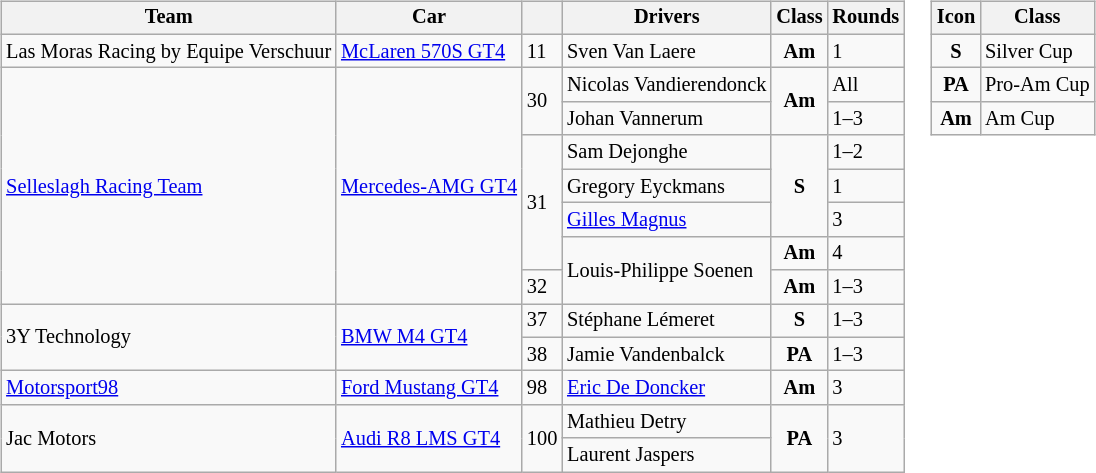<table>
<tr>
<td><br><table class="wikitable" style="font-size: 85%;">
<tr>
<th>Team</th>
<th>Car</th>
<th></th>
<th>Drivers</th>
<th>Class</th>
<th>Rounds</th>
</tr>
<tr>
<td> Las Moras Racing by Equipe Verschuur</td>
<td><a href='#'>McLaren 570S GT4</a></td>
<td>11</td>
<td>Sven Van Laere</td>
<td align=center><strong><span>Am</span></strong></td>
<td>1</td>
</tr>
<tr>
<td rowspan=7> <a href='#'>Selleslagh Racing Team</a></td>
<td rowspan=7><a href='#'>Mercedes-AMG GT4</a></td>
<td rowspan=2>30</td>
<td>Nicolas Vandierendonck</td>
<td rowspan=2 align=center><strong><span>Am</span></strong></td>
<td>All</td>
</tr>
<tr>
<td>Johan Vannerum</td>
<td>1–3</td>
</tr>
<tr>
<td rowspan=4>31</td>
<td>Sam Dejonghe</td>
<td rowspan=3 align=center><strong><span>S</span></strong></td>
<td>1–2</td>
</tr>
<tr>
<td>Gregory Eyckmans</td>
<td>1</td>
</tr>
<tr>
<td><a href='#'>Gilles Magnus</a></td>
<td>3</td>
</tr>
<tr>
<td rowspan=2>Louis-Philippe Soenen</td>
<td align=center><strong><span>Am</span></strong></td>
<td>4</td>
</tr>
<tr>
<td>32</td>
<td align=center><strong><span>Am</span></strong></td>
<td>1–3</td>
</tr>
<tr>
<td rowspan=2> 3Y Technology</td>
<td rowspan=2><a href='#'>BMW M4 GT4</a></td>
<td>37</td>
<td>Stéphane Lémeret</td>
<td align=center><strong><span>S</span></strong></td>
<td>1–3</td>
</tr>
<tr>
<td>38</td>
<td>Jamie Vandenbalck</td>
<td align=center><strong><span>PA</span></strong></td>
<td>1–3</td>
</tr>
<tr>
<td> <a href='#'>Motorsport98</a></td>
<td><a href='#'>Ford Mustang GT4</a></td>
<td>98</td>
<td><a href='#'>Eric De Doncker</a></td>
<td align=center><strong><span>Am</span></strong></td>
<td>3</td>
</tr>
<tr>
<td rowspan=2> Jac Motors</td>
<td rowspan=2><a href='#'>Audi R8 LMS GT4</a></td>
<td rowspan=2>100</td>
<td>Mathieu Detry</td>
<td rowspan=2 align=center><strong><span>PA</span></strong></td>
<td rowspan=2>3</td>
</tr>
<tr>
<td>Laurent Jaspers</td>
</tr>
</table>
</td>
<td valign="top"><br><table class="wikitable" style="font-size: 85%;">
<tr>
<th>Icon</th>
<th>Class</th>
</tr>
<tr>
<td align=center><strong><span>S</span></strong></td>
<td>Silver Cup</td>
</tr>
<tr>
<td align=center><strong><span>PA</span></strong></td>
<td>Pro-Am Cup</td>
</tr>
<tr>
<td align=center><strong><span>Am</span></strong></td>
<td>Am Cup</td>
</tr>
</table>
</td>
</tr>
</table>
